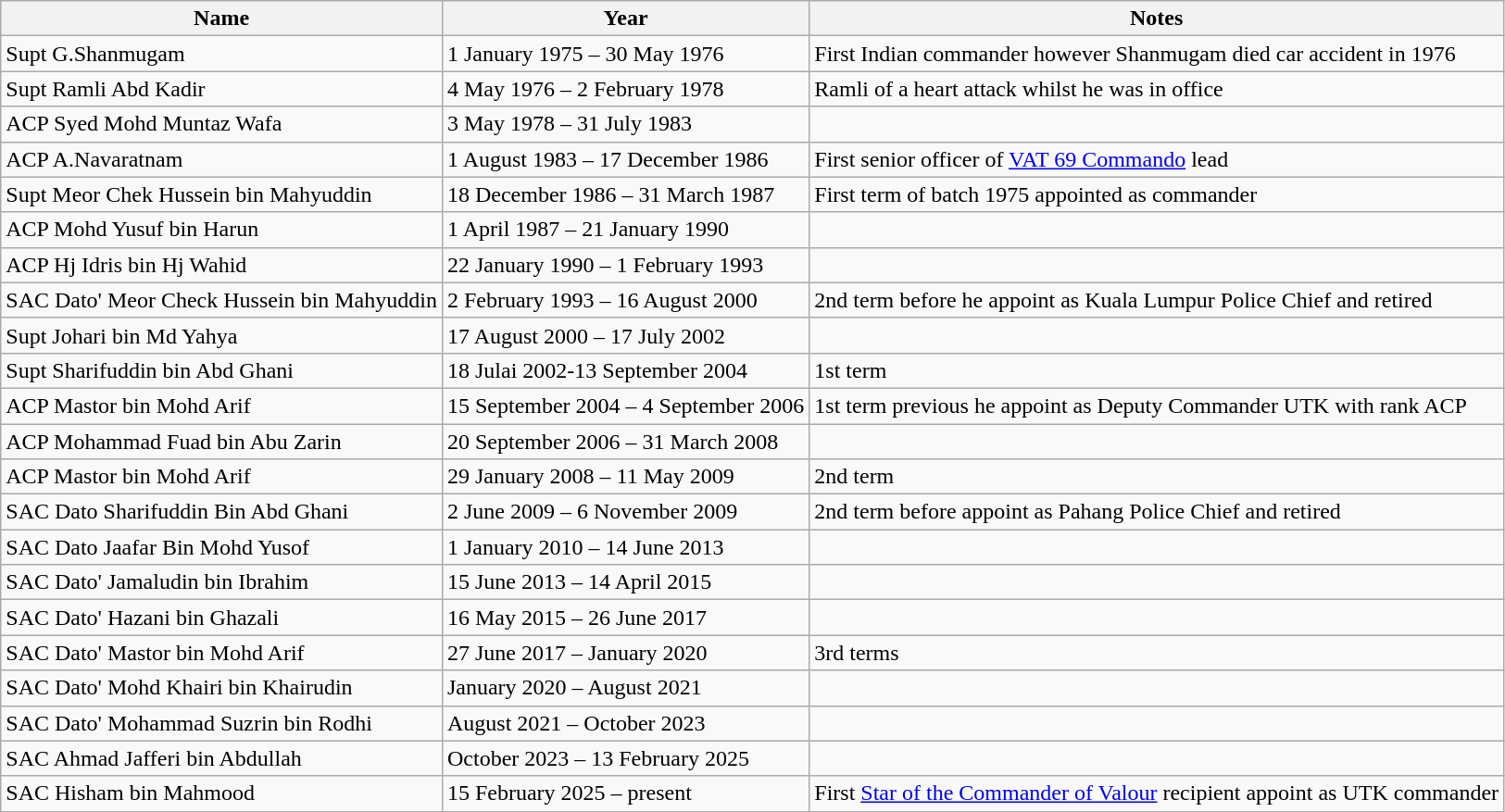<table class="wikitable">
<tr>
<th>Name</th>
<th>Year</th>
<th>Notes</th>
</tr>
<tr>
<td>Supt G.Shanmugam</td>
<td>1 January 1975 – 30 May 1976</td>
<td>First Indian commander however Shanmugam died car accident in 1976</td>
</tr>
<tr>
<td>Supt Ramli Abd Kadir</td>
<td>4 May 1976 – 2 February 1978</td>
<td>Ramli of a  heart attack whilst he was in office</td>
</tr>
<tr>
<td>ACP Syed Mohd Muntaz Wafa</td>
<td>3 May 1978 – 31 July 1983</td>
<td></td>
</tr>
<tr>
<td>ACP A.Navaratnam</td>
<td>1 August 1983 – 17 December 1986</td>
<td>First senior officer of <a href='#'>VAT 69 Commando</a> lead</td>
</tr>
<tr>
<td>Supt Meor Chek Hussein bin Mahyuddin</td>
<td>18 December 1986 – 31 March 1987</td>
<td>First term of batch 1975 appointed as commander</td>
</tr>
<tr>
<td>ACP Mohd Yusuf bin Harun</td>
<td>1 April 1987 – 21 January 1990</td>
<td></td>
</tr>
<tr>
<td>ACP Hj Idris bin Hj Wahid</td>
<td>22 January 1990 – 1 February 1993</td>
<td></td>
</tr>
<tr>
<td>SAC Dato' Meor Check Hussein bin Mahyuddin</td>
<td>2 February 1993 – 16 August 2000</td>
<td>2nd term before he appoint as Kuala Lumpur Police Chief and retired</td>
</tr>
<tr>
<td>Supt Johari bin Md Yahya</td>
<td>17 August 2000 – 17 July 2002</td>
<td></td>
</tr>
<tr>
<td>Supt Sharifuddin bin Abd Ghani</td>
<td>18 Julai 2002-13 September 2004</td>
<td>1st term</td>
</tr>
<tr>
<td>ACP Mastor bin Mohd Arif</td>
<td>15 September 2004 – 4 September 2006</td>
<td>1st term previous he appoint as Deputy Commander UTK with rank ACP</td>
</tr>
<tr>
<td>ACP Mohammad Fuad bin Abu Zarin</td>
<td>20 September 2006 – 31 March 2008</td>
<td></td>
</tr>
<tr>
<td>ACP Mastor bin Mohd Arif</td>
<td>29 January 2008 – 11 May 2009</td>
<td>2nd term</td>
</tr>
<tr>
<td>SAC Dato Sharifuddin Bin Abd Ghani</td>
<td>2 June 2009 – 6 November 2009</td>
<td>2nd term before appoint as Pahang Police Chief and retired</td>
</tr>
<tr>
<td>SAC Dato Jaafar Bin Mohd Yusof</td>
<td>1 January 2010 – 14 June 2013</td>
<td></td>
</tr>
<tr>
<td>SAC Dato' Jamaludin bin Ibrahim</td>
<td>15 June 2013 – 14 April 2015</td>
<td></td>
</tr>
<tr>
<td>SAC Dato' Hazani bin Ghazali</td>
<td>16 May 2015 – 26 June 2017</td>
<td></td>
</tr>
<tr>
<td>SAC Dato' Mastor bin Mohd Arif</td>
<td>27 June 2017 – January 2020</td>
<td>3rd terms</td>
</tr>
<tr>
<td>SAC Dato' Mohd Khairi bin Khairudin</td>
<td>January 2020 – August 2021</td>
<td></td>
</tr>
<tr>
<td>SAC Dato' Mohammad Suzrin bin Rodhi</td>
<td>August 2021 – October 2023</td>
<td></td>
</tr>
<tr>
<td>SAC Ahmad Jafferi bin Abdullah</td>
<td>October 2023 – 13 February 2025</td>
<td></td>
</tr>
<tr>
<td>SAC Hisham bin Mahmood </td>
<td>15 February 2025 – present</td>
<td>First <a href='#'>Star of the Commander of Valour</a> recipient appoint as UTK commander</td>
</tr>
</table>
